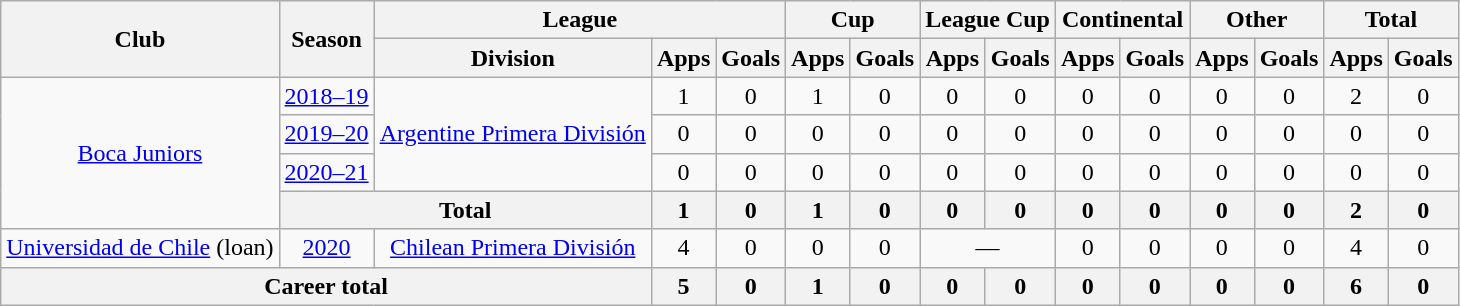<table class="wikitable" style="text-align:center">
<tr>
<th rowspan="2">Club</th>
<th rowspan="2">Season</th>
<th colspan="3">League</th>
<th colspan="2">Cup</th>
<th colspan="2">League Cup</th>
<th colspan="2">Continental</th>
<th colspan="2">Other</th>
<th colspan="2">Total</th>
</tr>
<tr>
<th>Division</th>
<th>Apps</th>
<th>Goals</th>
<th>Apps</th>
<th>Goals</th>
<th>Apps</th>
<th>Goals</th>
<th>Apps</th>
<th>Goals</th>
<th>Apps</th>
<th>Goals</th>
<th>Apps</th>
<th>Goals</th>
</tr>
<tr>
<td rowspan="4"><a href='#'>Boca Juniors</a></td>
<td><a href='#'>2018–19</a></td>
<td rowspan="3"><a href='#'>Argentine Primera División</a></td>
<td>1</td>
<td>0</td>
<td>1</td>
<td>0</td>
<td>0</td>
<td>0</td>
<td>0</td>
<td>0</td>
<td>0</td>
<td>0</td>
<td>2</td>
<td>0</td>
</tr>
<tr>
<td><a href='#'>2019–20</a></td>
<td>0</td>
<td>0</td>
<td>0</td>
<td>0</td>
<td>0</td>
<td>0</td>
<td>0</td>
<td>0</td>
<td>0</td>
<td>0</td>
<td>0</td>
<td>0</td>
</tr>
<tr>
<td><a href='#'>2020–21</a></td>
<td>0</td>
<td>0</td>
<td>0</td>
<td>0</td>
<td>0</td>
<td>0</td>
<td>0</td>
<td>0</td>
<td>0</td>
<td>0</td>
<td>0</td>
<td>0</td>
</tr>
<tr>
<th colspan="2">Total</th>
<th>1</th>
<th>0</th>
<th>1</th>
<th>0</th>
<th>0</th>
<th>0</th>
<th>0</th>
<th>0</th>
<th>0</th>
<th>0</th>
<th>2</th>
<th>0</th>
</tr>
<tr>
<td rowspan="1"><a href='#'>Universidad de Chile</a> (loan)</td>
<td><a href='#'>2020</a></td>
<td rowspan="1"><a href='#'>Chilean Primera División</a></td>
<td>4</td>
<td>0</td>
<td>0</td>
<td>0</td>
<td colspan="2">—</td>
<td>0</td>
<td>0</td>
<td>0</td>
<td>0</td>
<td>4</td>
<td>0</td>
</tr>
<tr>
<th colspan="3">Career total</th>
<th>5</th>
<th>0</th>
<th>1</th>
<th>0</th>
<th>0</th>
<th>0</th>
<th>0</th>
<th>0</th>
<th>0</th>
<th>0</th>
<th>6</th>
<th>0</th>
</tr>
</table>
